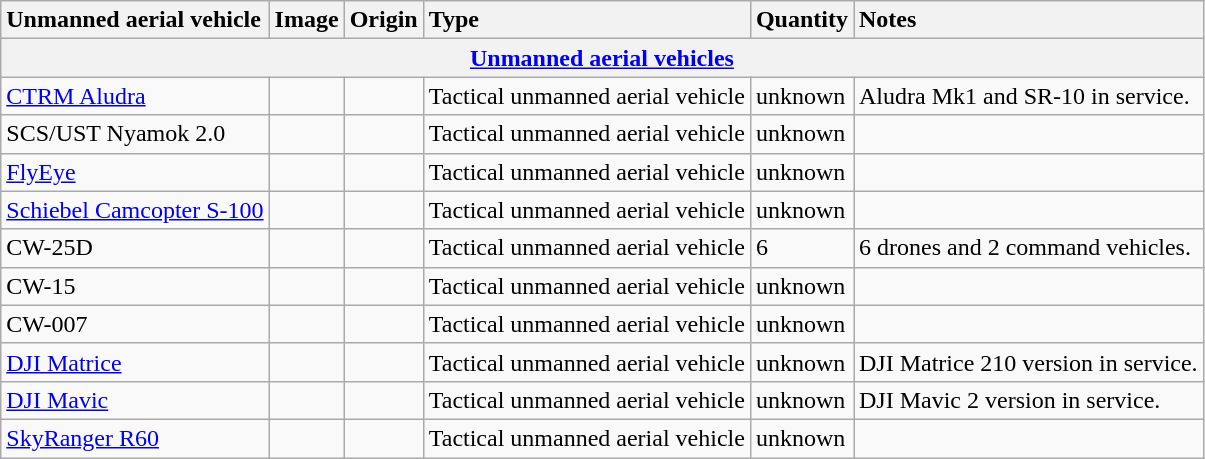<table class="wikitable">
<tr>
<th style="text-align: left;">Unmanned aerial vehicle</th>
<th style="text-align: left;">Image</th>
<th style="text-align: left;">Origin</th>
<th style="text-align: left;">Type</th>
<th style="text-align: left;">Quantity</th>
<th style="text-align: left;">Notes</th>
</tr>
<tr>
<th style="align: center;" colspan="7"><a href='#'>Unmanned aerial vehicles</a></th>
</tr>
<tr>
<td><a href='#'>CTRM Aludra</a></td>
<td></td>
<td></td>
<td>Tactical unmanned aerial vehicle</td>
<td>unknown</td>
<td>Aludra Mk1 and SR-10 in service.</td>
</tr>
<tr>
<td>SCS/UST Nyamok 2.0</td>
<td></td>
<td></td>
<td>Tactical unmanned aerial vehicle</td>
<td>unknown</td>
<td></td>
</tr>
<tr>
<td><a href='#'>FlyEye</a></td>
<td></td>
<td></td>
<td>Tactical unmanned aerial vehicle</td>
<td>unknown</td>
<td></td>
</tr>
<tr>
<td><a href='#'>Schiebel Camcopter S-100</a></td>
<td></td>
<td></td>
<td>Tactical unmanned aerial vehicle</td>
<td>unknown</td>
<td></td>
</tr>
<tr>
<td>CW-25D</td>
<td></td>
<td></td>
<td>Tactical unmanned aerial vehicle</td>
<td>6</td>
<td>6 drones and 2 command vehicles.</td>
</tr>
<tr>
<td>CW-15</td>
<td></td>
<td></td>
<td>Tactical unmanned aerial vehicle</td>
<td>unknown</td>
<td></td>
</tr>
<tr>
<td>CW-007</td>
<td></td>
<td></td>
<td>Tactical unmanned aerial vehicle</td>
<td>unknown</td>
<td></td>
</tr>
<tr>
<td><a href='#'>DJI Matrice</a></td>
<td></td>
<td></td>
<td>Tactical unmanned aerial vehicle</td>
<td>unknown</td>
<td>DJI Matrice 210 version in service.</td>
</tr>
<tr>
<td><a href='#'>DJI Mavic</a></td>
<td></td>
<td></td>
<td>Tactical unmanned aerial vehicle</td>
<td>unknown</td>
<td>DJI Mavic 2 version in service.</td>
</tr>
<tr>
<td><a href='#'>SkyRanger R60</a></td>
<td></td>
<td></td>
<td>Tactical unmanned aerial vehicle</td>
<td>unknown</td>
<td></td>
</tr>
</table>
